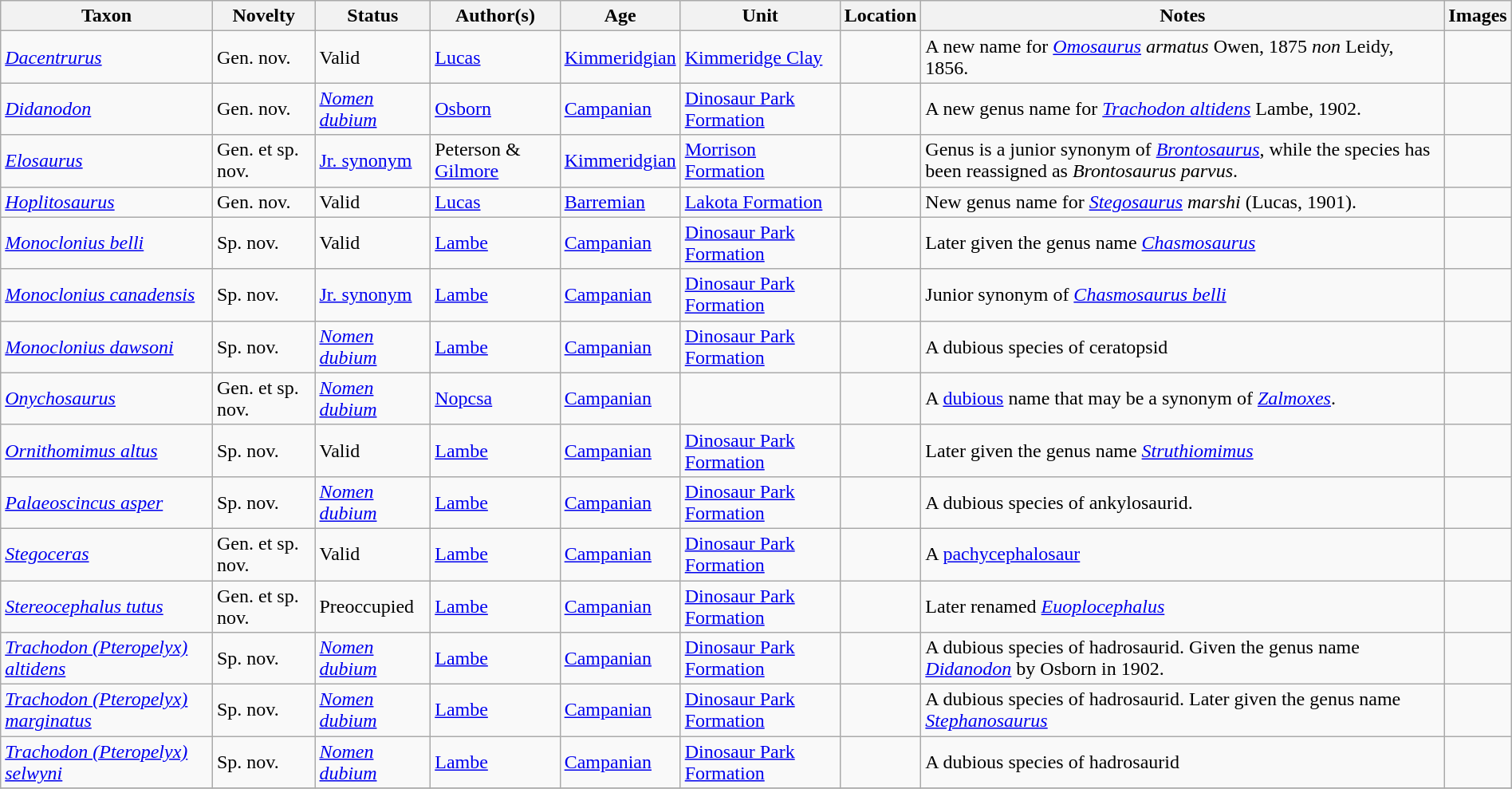<table class="wikitable sortable" align="center" width="100%">
<tr>
<th>Taxon</th>
<th>Novelty</th>
<th>Status</th>
<th>Author(s)</th>
<th>Age</th>
<th>Unit</th>
<th>Location</th>
<th>Notes</th>
<th>Images</th>
</tr>
<tr>
<td><em><a href='#'>Dacentrurus</a></em></td>
<td>Gen. nov.</td>
<td>Valid</td>
<td><a href='#'>Lucas</a></td>
<td><a href='#'>Kimmeridgian</a></td>
<td><a href='#'>Kimmeridge Clay</a></td>
<td></td>
<td>A new name for <em><a href='#'>Omosaurus</a> armatus</em> Owen, 1875 <em>non</em> Leidy, 1856.</td>
<td></td>
</tr>
<tr>
<td><em><a href='#'>Didanodon</a></em></td>
<td>Gen. nov.</td>
<td><em><a href='#'>Nomen dubium</a></em></td>
<td><a href='#'>Osborn</a></td>
<td><a href='#'>Campanian</a></td>
<td><a href='#'>Dinosaur Park Formation</a></td>
<td></td>
<td>A new genus name for <em><a href='#'>Trachodon altidens</a></em> Lambe, 1902.</td>
<td></td>
</tr>
<tr>
<td><em><a href='#'>Elosaurus</a></em></td>
<td>Gen. et sp. nov.</td>
<td><a href='#'>Jr. synonym</a></td>
<td>Peterson & <a href='#'>Gilmore</a></td>
<td><a href='#'>Kimmeridgian</a></td>
<td><a href='#'>Morrison Formation</a></td>
<td></td>
<td>Genus is a junior synonym of <em><a href='#'>Brontosaurus</a></em>, while the species has been reassigned as <em>Brontosaurus parvus</em>.</td>
<td></td>
</tr>
<tr>
<td><em><a href='#'>Hoplitosaurus</a></em></td>
<td>Gen. nov.</td>
<td>Valid</td>
<td><a href='#'>Lucas</a></td>
<td><a href='#'>Barremian</a></td>
<td><a href='#'>Lakota Formation</a></td>
<td></td>
<td>New genus name for <em><a href='#'>Stegosaurus</a> marshi</em> (Lucas, 1901).</td>
<td></td>
</tr>
<tr>
<td><em><a href='#'>Monoclonius belli</a></em></td>
<td>Sp. nov.</td>
<td>Valid</td>
<td><a href='#'>Lambe</a></td>
<td><a href='#'>Campanian</a></td>
<td><a href='#'>Dinosaur Park Formation</a></td>
<td></td>
<td>Later given the genus name <em><a href='#'>Chasmosaurus</a></em></td>
<td></td>
</tr>
<tr>
<td><em><a href='#'>Monoclonius canadensis</a></em></td>
<td>Sp. nov.</td>
<td><a href='#'>Jr. synonym</a></td>
<td><a href='#'>Lambe</a></td>
<td><a href='#'>Campanian</a></td>
<td><a href='#'>Dinosaur Park Formation</a></td>
<td></td>
<td>Junior synonym of <em><a href='#'>Chasmosaurus belli</a></em></td>
<td></td>
</tr>
<tr>
<td><em><a href='#'>Monoclonius dawsoni</a></em></td>
<td>Sp. nov.</td>
<td><em><a href='#'>Nomen dubium</a></em></td>
<td><a href='#'>Lambe</a></td>
<td><a href='#'>Campanian</a></td>
<td><a href='#'>Dinosaur Park Formation</a></td>
<td></td>
<td>A dubious species of ceratopsid</td>
<td></td>
</tr>
<tr>
<td><em><a href='#'>Onychosaurus</a></em></td>
<td>Gen. et sp. nov.</td>
<td><em><a href='#'>Nomen dubium</a></em></td>
<td><a href='#'>Nopcsa</a></td>
<td><a href='#'>Campanian</a></td>
<td></td>
<td></td>
<td>A <a href='#'>dubious</a> name that may be a synonym of <em><a href='#'>Zalmoxes</a></em>.</td>
<td></td>
</tr>
<tr>
<td><em><a href='#'>Ornithomimus altus</a></em></td>
<td>Sp. nov.</td>
<td>Valid</td>
<td><a href='#'>Lambe</a></td>
<td><a href='#'>Campanian</a></td>
<td><a href='#'>Dinosaur Park Formation</a></td>
<td></td>
<td>Later given the genus name <em><a href='#'>Struthiomimus</a></em></td>
<td></td>
</tr>
<tr>
<td><em><a href='#'>Palaeoscincus asper</a></em></td>
<td>Sp. nov.</td>
<td><em><a href='#'>Nomen dubium</a></em></td>
<td><a href='#'>Lambe</a></td>
<td><a href='#'>Campanian</a></td>
<td><a href='#'>Dinosaur Park Formation</a></td>
<td></td>
<td>A dubious species of ankylosaurid.</td>
<td></td>
</tr>
<tr>
<td><em><a href='#'>Stegoceras</a></em></td>
<td>Gen. et sp. nov.</td>
<td>Valid</td>
<td><a href='#'>Lambe</a></td>
<td><a href='#'>Campanian</a></td>
<td><a href='#'>Dinosaur Park Formation</a></td>
<td></td>
<td>A <a href='#'>pachycephalosaur</a></td>
<td></td>
</tr>
<tr>
<td><em><a href='#'>Stereocephalus tutus</a></em></td>
<td>Gen. et sp. nov.</td>
<td>Preoccupied</td>
<td><a href='#'>Lambe</a></td>
<td><a href='#'>Campanian</a></td>
<td><a href='#'>Dinosaur Park Formation</a></td>
<td></td>
<td>Later renamed <em><a href='#'>Euoplocephalus</a></em></td>
<td></td>
</tr>
<tr>
<td><em><a href='#'>Trachodon (Pteropelyx) altidens</a></em></td>
<td>Sp. nov.</td>
<td><em><a href='#'>Nomen dubium</a></em></td>
<td><a href='#'>Lambe</a></td>
<td><a href='#'>Campanian</a></td>
<td><a href='#'>Dinosaur Park Formation</a></td>
<td></td>
<td>A dubious species of hadrosaurid. Given the genus name <em><a href='#'>Didanodon</a></em> by Osborn in 1902.</td>
<td></td>
</tr>
<tr>
<td><em><a href='#'>Trachodon (Pteropelyx) marginatus</a></em></td>
<td>Sp. nov.</td>
<td><em><a href='#'>Nomen dubium</a></em></td>
<td><a href='#'>Lambe</a></td>
<td><a href='#'>Campanian</a></td>
<td><a href='#'>Dinosaur Park Formation</a></td>
<td></td>
<td>A dubious species of hadrosaurid. Later given the genus name <em><a href='#'>Stephanosaurus</a></em></td>
<td></td>
</tr>
<tr>
<td><em><a href='#'>Trachodon (Pteropelyx) selwyni</a></em></td>
<td>Sp. nov.</td>
<td><em><a href='#'>Nomen dubium</a></em></td>
<td><a href='#'>Lambe</a></td>
<td><a href='#'>Campanian</a></td>
<td><a href='#'>Dinosaur Park Formation</a></td>
<td></td>
<td>A dubious species of hadrosaurid</td>
<td></td>
</tr>
<tr>
</tr>
</table>
